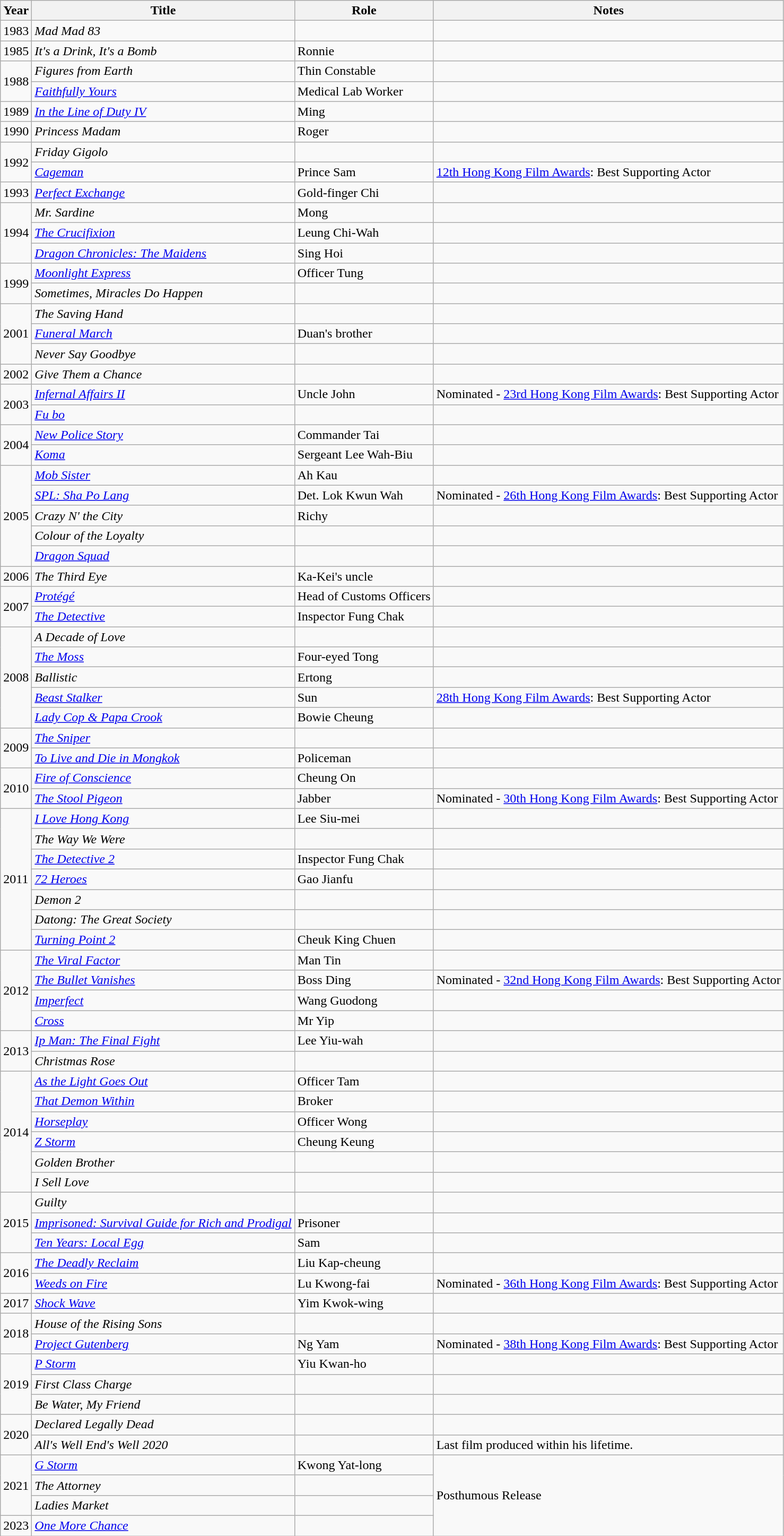<table class="wikitable sortable" id="Film">
<tr>
<th>Year</th>
<th>Title</th>
<th>Role</th>
<th class="unsortable">Notes</th>
</tr>
<tr>
<td>1983</td>
<td><em>Mad Mad 83</em></td>
<td></td>
<td></td>
</tr>
<tr>
<td>1985</td>
<td><em>It's a Drink, It's a Bomb</em></td>
<td>Ronnie</td>
<td></td>
</tr>
<tr>
<td rowspan="2">1988</td>
<td><em>Figures from Earth</em></td>
<td>Thin Constable</td>
<td></td>
</tr>
<tr>
<td><em><a href='#'>Faithfully Yours</a></em></td>
<td>Medical Lab Worker</td>
<td></td>
</tr>
<tr>
<td>1989</td>
<td><em><a href='#'>In the Line of Duty IV</a></em></td>
<td>Ming</td>
<td></td>
</tr>
<tr>
<td>1990</td>
<td><em>Princess Madam</em></td>
<td>Roger</td>
<td></td>
</tr>
<tr>
<td rowspan="2">1992</td>
<td><em>Friday Gigolo</em></td>
<td></td>
<td></td>
</tr>
<tr>
<td><em><a href='#'>Cageman</a></em></td>
<td>Prince Sam</td>
<td><a href='#'>12th Hong Kong Film Awards</a>: Best Supporting Actor</td>
</tr>
<tr>
<td>1993</td>
<td><em><a href='#'>Perfect Exchange</a></em></td>
<td>Gold-finger Chi</td>
<td></td>
</tr>
<tr>
<td rowspan="3">1994</td>
<td><em>Mr. Sardine</em></td>
<td>Mong</td>
<td></td>
</tr>
<tr>
<td><em><a href='#'>The Crucifixion</a></em></td>
<td>Leung Chi-Wah</td>
<td></td>
</tr>
<tr>
<td><em><a href='#'>Dragon Chronicles: The Maidens</a></em></td>
<td>Sing Hoi</td>
<td></td>
</tr>
<tr>
<td rowspan="2">1999</td>
<td><em><a href='#'>Moonlight Express</a></em></td>
<td>Officer Tung</td>
<td></td>
</tr>
<tr>
<td><em>Sometimes, Miracles Do Happen</em></td>
<td></td>
<td></td>
</tr>
<tr>
<td rowspan="3">2001</td>
<td><em>The Saving Hand</em></td>
<td></td>
<td></td>
</tr>
<tr>
<td><em><a href='#'>Funeral March</a></em></td>
<td>Duan's brother</td>
<td></td>
</tr>
<tr>
<td><em>Never Say Goodbye</em></td>
<td></td>
<td></td>
</tr>
<tr>
<td>2002</td>
<td><em>Give Them a Chance</em></td>
<td></td>
<td></td>
</tr>
<tr>
<td rowspan="2">2003</td>
<td><em><a href='#'>Infernal Affairs II</a></em></td>
<td>Uncle John</td>
<td>Nominated - <a href='#'>23rd Hong Kong Film Awards</a>: Best Supporting Actor</td>
</tr>
<tr>
<td><em><a href='#'>Fu bo</a></em></td>
<td></td>
<td></td>
</tr>
<tr>
<td rowspan="2">2004</td>
<td><em><a href='#'>New Police Story</a></em></td>
<td>Commander Tai</td>
<td></td>
</tr>
<tr>
<td><em><a href='#'>Koma</a></em></td>
<td>Sergeant Lee Wah-Biu</td>
<td></td>
</tr>
<tr>
<td rowspan="5">2005</td>
<td><em><a href='#'>Mob Sister</a></em></td>
<td>Ah Kau</td>
<td></td>
</tr>
<tr>
<td><em><a href='#'>SPL: Sha Po Lang</a></em></td>
<td>Det. Lok Kwun Wah</td>
<td>Nominated - <a href='#'>26th Hong Kong Film Awards</a>: Best Supporting Actor</td>
</tr>
<tr>
<td><em>Crazy N' the City</em></td>
<td>Richy</td>
<td></td>
</tr>
<tr>
<td><em>Colour of the Loyalty</em></td>
<td></td>
<td></td>
</tr>
<tr>
<td><em><a href='#'>Dragon Squad</a></em></td>
<td></td>
<td></td>
</tr>
<tr>
<td>2006</td>
<td><em>The Third Eye</em></td>
<td>Ka-Kei's uncle</td>
<td></td>
</tr>
<tr>
<td rowspan="2">2007</td>
<td><em><a href='#'>Protégé</a></em></td>
<td>Head of Customs Officers</td>
<td></td>
</tr>
<tr>
<td><em><a href='#'>The Detective</a></em></td>
<td>Inspector Fung Chak</td>
<td></td>
</tr>
<tr>
<td rowspan="5">2008</td>
<td><em>A Decade of Love</em></td>
<td></td>
<td></td>
</tr>
<tr>
<td><em><a href='#'>The Moss</a></em></td>
<td>Four-eyed Tong</td>
<td></td>
</tr>
<tr>
<td><em>Ballistic</em></td>
<td>Ertong</td>
<td></td>
</tr>
<tr>
<td><em><a href='#'>Beast Stalker</a></em></td>
<td>Sun</td>
<td><a href='#'>28th Hong Kong Film Awards</a>: Best Supporting Actor</td>
</tr>
<tr>
<td><em><a href='#'>Lady Cop & Papa Crook</a></em></td>
<td>Bowie Cheung</td>
<td></td>
</tr>
<tr>
<td rowspan="2">2009</td>
<td><em><a href='#'>The Sniper</a></em></td>
<td></td>
<td></td>
</tr>
<tr>
<td><em><a href='#'>To Live and Die in Mongkok</a></em></td>
<td>Policeman</td>
<td></td>
</tr>
<tr>
<td rowspan=2>2010</td>
<td><em><a href='#'>Fire of Conscience</a></em></td>
<td>Cheung On</td>
<td></td>
</tr>
<tr>
<td><em><a href='#'>The Stool Pigeon</a></em></td>
<td>Jabber</td>
<td>Nominated - <a href='#'>30th Hong Kong Film Awards</a>: Best Supporting Actor</td>
</tr>
<tr>
<td rowspan=7>2011</td>
<td><em><a href='#'>I Love Hong Kong</a></em></td>
<td>Lee Siu-mei</td>
<td></td>
</tr>
<tr>
<td><em>The Way We Were</em></td>
<td></td>
<td></td>
</tr>
<tr>
<td><em><a href='#'>The Detective 2</a></em></td>
<td>Inspector Fung Chak</td>
<td></td>
</tr>
<tr>
<td><em><a href='#'>72 Heroes</a></em></td>
<td>Gao Jianfu</td>
<td></td>
</tr>
<tr>
<td><em>Demon 2</em></td>
<td></td>
<td></td>
</tr>
<tr>
<td><em>Datong: The Great Society</em></td>
<td></td>
<td></td>
</tr>
<tr>
<td><em><a href='#'>Turning Point 2</a></em></td>
<td>Cheuk King Chuen</td>
<td></td>
</tr>
<tr>
<td rowspan=4>2012</td>
<td><em><a href='#'>The Viral Factor</a></em></td>
<td>Man Tin</td>
<td></td>
</tr>
<tr>
<td><em><a href='#'>The Bullet Vanishes</a></em></td>
<td>Boss Ding</td>
<td>Nominated - <a href='#'>32nd Hong Kong Film Awards</a>: Best Supporting Actor</td>
</tr>
<tr>
<td><em><a href='#'>Imperfect</a></em></td>
<td>Wang Guodong</td>
<td></td>
</tr>
<tr>
<td><em><a href='#'>Cross</a></em></td>
<td>Mr Yip</td>
<td></td>
</tr>
<tr>
<td rowspan=2>2013</td>
<td><em><a href='#'>Ip Man: The Final Fight</a></em></td>
<td>Lee Yiu-wah</td>
<td></td>
</tr>
<tr>
<td><em>Christmas Rose</em></td>
<td></td>
<td></td>
</tr>
<tr>
<td rowspan=6>2014</td>
<td><em><a href='#'>As the Light Goes Out</a></em></td>
<td>Officer Tam</td>
<td></td>
</tr>
<tr>
<td><em><a href='#'>That Demon Within</a></em></td>
<td>Broker</td>
<td></td>
</tr>
<tr>
<td><em><a href='#'>Horseplay</a></em></td>
<td>Officer Wong</td>
<td></td>
</tr>
<tr>
<td><em><a href='#'>Z Storm</a></em></td>
<td>Cheung Keung</td>
<td></td>
</tr>
<tr>
<td><em>Golden Brother</em></td>
<td></td>
<td></td>
</tr>
<tr>
<td><em>I Sell Love</em></td>
<td></td>
<td></td>
</tr>
<tr>
<td rowspan="3">2015</td>
<td><em>Guilty</em></td>
<td></td>
<td></td>
</tr>
<tr>
<td><em><a href='#'>Imprisoned: Survival Guide for Rich and Prodigal</a></em></td>
<td>Prisoner</td>
<td></td>
</tr>
<tr>
<td><a href='#'><em>Ten Years: Local Egg</em></a></td>
<td>Sam</td>
<td></td>
</tr>
<tr>
<td rowspan="2">2016</td>
<td><em><a href='#'>The Deadly Reclaim</a></em></td>
<td>Liu Kap-cheung</td>
<td></td>
</tr>
<tr>
<td><em><a href='#'>Weeds on Fire</a></em></td>
<td>Lu Kwong-fai</td>
<td>Nominated - <a href='#'>36th Hong Kong Film Awards</a>: Best Supporting Actor</td>
</tr>
<tr>
<td>2017</td>
<td><em><a href='#'>Shock Wave</a></em></td>
<td>Yim Kwok-wing</td>
<td></td>
</tr>
<tr>
<td rowspan="2">2018</td>
<td><em>House of the Rising Sons</em></td>
<td></td>
<td></td>
</tr>
<tr>
<td><em><a href='#'>Project Gutenberg</a></em></td>
<td>Ng Yam</td>
<td>Nominated - <a href='#'>38th Hong Kong Film Awards</a>: Best Supporting Actor</td>
</tr>
<tr>
<td rowspan="3">2019</td>
<td><em><a href='#'>P Storm</a></em></td>
<td>Yiu Kwan-ho</td>
<td></td>
</tr>
<tr>
<td><em>First Class Charge</em></td>
<td></td>
<td></td>
</tr>
<tr>
<td><em>Be Water, My Friend</em></td>
<td></td>
<td></td>
</tr>
<tr>
<td rowspan="2">2020</td>
<td><em>Declared Legally Dead</em></td>
<td></td>
<td></td>
</tr>
<tr>
<td><em>All's Well End's Well 2020</em></td>
<td></td>
<td>Last film produced within his lifetime.</td>
</tr>
<tr>
<td rowspan="3">2021</td>
<td><em><a href='#'>G Storm</a></em></td>
<td>Kwong Yat-long</td>
<td rowspan="4">Posthumous Release</td>
</tr>
<tr>
<td><em>The Attorney</em></td>
<td></td>
</tr>
<tr>
<td><em>Ladies Market</em></td>
<td></td>
</tr>
<tr>
<td>2023</td>
<td><em><a href='#'>One More Chance</a></em></td>
<td></td>
</tr>
</table>
